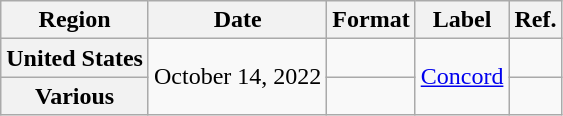<table class="wikitable plainrowheaders">
<tr>
<th>Region</th>
<th>Date</th>
<th>Format</th>
<th>Label</th>
<th>Ref.</th>
</tr>
<tr>
<th scope="row">United States</th>
<td rowspan="2">October 14, 2022</td>
<td></td>
<td rowspan="2"><a href='#'>Concord</a></td>
<td></td>
</tr>
<tr>
<th scope="row">Various</th>
<td></td>
<td></td>
</tr>
</table>
